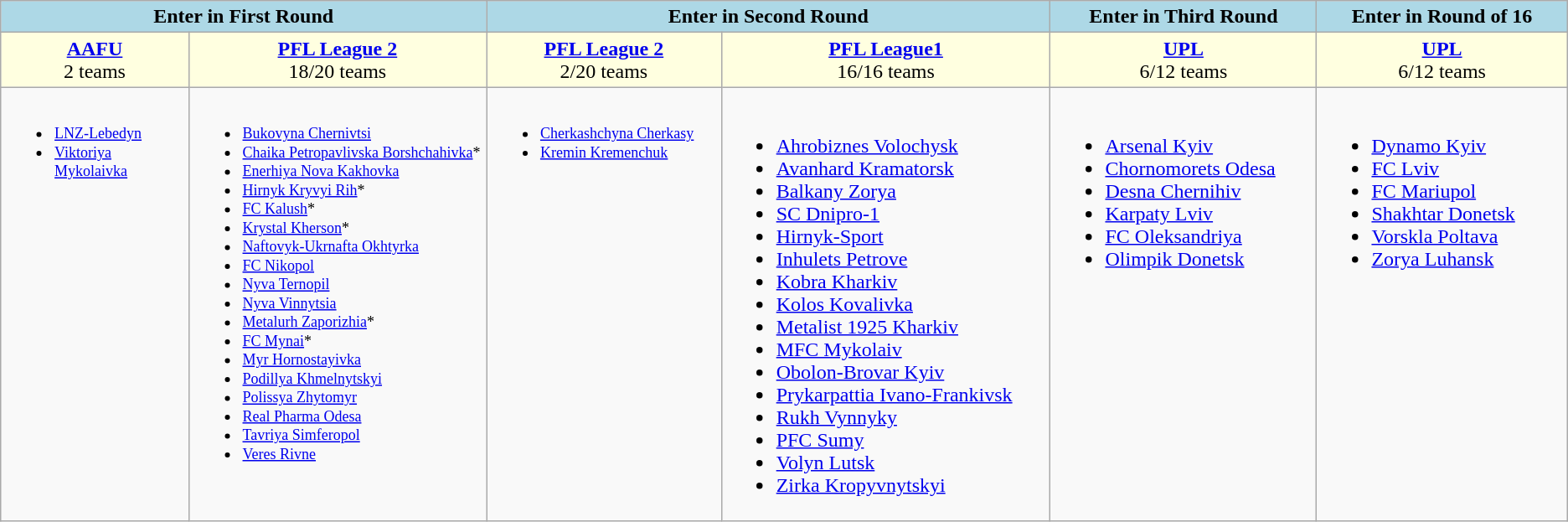<table class="wikitable">
<tr style="vertical-align:top; background:lightblue; text-align:center;">
<td colspan="2" style="width:31%;"><strong>Enter in First Round</strong></td>
<td colspan="2" style="width:36%;"><strong>Enter in Second Round</strong></td>
<td style="width:17%;"><strong>Enter in Third Round</strong></td>
<td style="width:17%;"><strong>Enter in Round of 16</strong></td>
</tr>
<tr style="vertical-align:top; background:lightyellow;">
<td style="text-align:center; width:12%;"><strong><a href='#'>AAFU</a></strong><br>2 teams</td>
<td style="text-align:center; width:19%;"><strong><a href='#'>PFL League 2</a></strong><br>18/20 teams</td>
<td style="text-align:center; width:15%;"><strong><a href='#'>PFL League 2</a></strong><br>2/20 teams</td>
<td style="text-align:center; width:21%;"><strong><a href='#'>PFL League1</a></strong><br>16/16 teams</td>
<td style="text-align:center; width:17%;"><strong><a href='#'>UPL</a></strong><br> 6/12 teams</td>
<td style="text-align:center; width:17%;"><strong><a href='#'>UPL</a></strong><br> 6/12 teams</td>
</tr>
<tr valign="top">
<td style="font-size: 75%;"><br><ul><li><a href='#'>LNZ-Lebedyn</a></li><li><a href='#'>Viktoriya Mykolaivka</a></li></ul></td>
<td style="font-size: 75%;"><br><ul><li><a href='#'>Bukovyna Chernivtsi</a></li><li><a href='#'>Chaika Petropavlivska Borshchahivka</a>*</li><li><a href='#'>Enerhiya Nova Kakhovka</a></li><li><a href='#'>Hirnyk Kryvyi Rih</a>*</li><li><a href='#'>FC Kalush</a>*</li><li><a href='#'>Krystal Kherson</a>*</li><li><a href='#'>Naftovyk-Ukrnafta Okhtyrka</a></li><li><a href='#'>FC Nikopol</a></li><li><a href='#'>Nyva Ternopil</a></li><li><a href='#'>Nyva Vinnytsia</a></li><li><a href='#'>Metalurh Zaporizhia</a>*</li><li><a href='#'>FC Mynai</a>*</li><li><a href='#'>Myr Hornostayivka</a></li><li><a href='#'>Podillya Khmelnytskyi</a></li><li><a href='#'>Polissya Zhytomyr</a></li><li><a href='#'>Real Pharma Odesa</a></li><li><a href='#'>Tavriya Simferopol</a></li><li><a href='#'>Veres Rivne</a></li></ul></td>
<td style="font-size: 75%;"><br><ul><li><a href='#'>Cherkashchyna Cherkasy</a></li><li><a href='#'>Kremin Kremenchuk</a></li></ul></td>
<td><br><ul><li><a href='#'>Ahrobiznes Volochysk</a></li><li><a href='#'>Avanhard Kramatorsk</a></li><li><a href='#'>Balkany Zorya</a></li><li><a href='#'>SC Dnipro-1</a></li><li><a href='#'>Hirnyk-Sport</a></li><li><a href='#'>Inhulets Petrove</a></li><li><a href='#'>Kobra Kharkiv</a></li><li><a href='#'>Kolos Kovalivka</a></li><li><a href='#'>Metalist 1925 Kharkiv</a></li><li><a href='#'>MFC Mykolaiv</a></li><li><a href='#'>Obolon-Brovar Kyiv</a></li><li><a href='#'>Prykarpattia Ivano-Frankivsk</a></li><li><a href='#'>Rukh Vynnyky</a></li><li><a href='#'>PFC Sumy</a></li><li><a href='#'>Volyn Lutsk</a></li><li><a href='#'>Zirka Kropyvnytskyi</a></li></ul></td>
<td><br><ul><li><a href='#'>Arsenal Kyiv</a></li><li><a href='#'>Chornomorets Odesa</a></li><li><a href='#'>Desna Chernihiv</a></li><li><a href='#'>Karpaty Lviv</a></li><li><a href='#'>FC Oleksandriya</a></li><li><a href='#'>Olimpik Donetsk</a></li></ul></td>
<td><br><ul><li><a href='#'>Dynamo Kyiv</a></li><li><a href='#'>FC Lviv</a></li><li><a href='#'>FC Mariupol</a></li><li><a href='#'>Shakhtar Donetsk</a></li><li><a href='#'>Vorskla Poltava</a></li><li><a href='#'>Zorya Luhansk</a></li></ul></td>
</tr>
</table>
